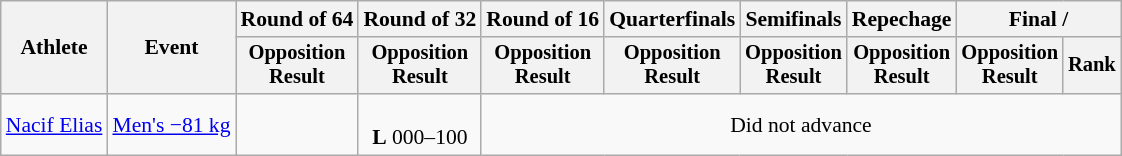<table class="wikitable" style="font-size:90%">
<tr>
<th rowspan="2">Athlete</th>
<th rowspan="2">Event</th>
<th>Round of 64</th>
<th>Round of 32</th>
<th>Round of 16</th>
<th>Quarterfinals</th>
<th>Semifinals</th>
<th>Repechage</th>
<th colspan=2>Final / </th>
</tr>
<tr style="font-size:95%">
<th>Opposition<br>Result</th>
<th>Opposition<br>Result</th>
<th>Opposition<br>Result</th>
<th>Opposition<br>Result</th>
<th>Opposition<br>Result</th>
<th>Opposition<br>Result</th>
<th>Opposition<br>Result</th>
<th>Rank</th>
</tr>
<tr align=center>
<td align=left><a href='#'>Nacif Elias</a></td>
<td align=left><a href='#'>Men's −81 kg</a></td>
<td></td>
<td><br><strong>L</strong> 000–100</td>
<td colspan=7>Did not advance</td>
</tr>
</table>
